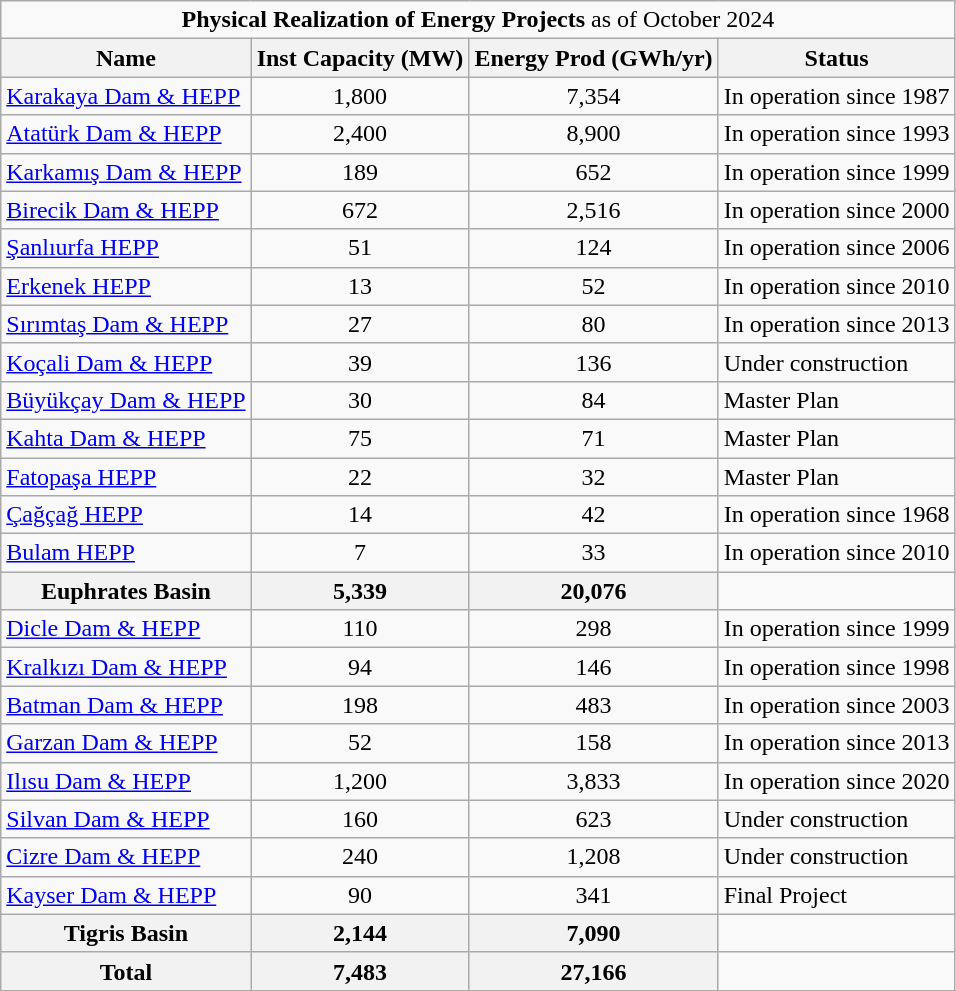<table class="wikitable" align="center">
<tr>
<td align=center colspan=4><strong>Physical Realization of Energy Projects</strong> as of October 2024</td>
</tr>
<tr>
<th>Name</th>
<th>Inst Capacity (MW)</th>
<th>Energy Prod (GWh/yr)</th>
<th>Status</th>
</tr>
<tr>
<td><a href='#'>Karakaya Dam & HEPP</a></td>
<td align=center>1,800</td>
<td align=center>7,354</td>
<td>In operation since 1987</td>
</tr>
<tr>
<td><a href='#'>Atatürk Dam & HEPP</a></td>
<td align=center>2,400</td>
<td align=center>8,900</td>
<td>In operation since 1993</td>
</tr>
<tr>
<td><a href='#'>Karkamış Dam & HEPP</a></td>
<td align=center>189</td>
<td align=center>652</td>
<td>In operation since 1999</td>
</tr>
<tr>
<td><a href='#'>Birecik Dam & HEPP</a></td>
<td align=center>672</td>
<td align=center>2,516</td>
<td>In operation since 2000</td>
</tr>
<tr>
<td><a href='#'>Şanlıurfa HEPP</a></td>
<td align=center>51</td>
<td align=center>124</td>
<td>In operation since 2006</td>
</tr>
<tr>
<td><a href='#'>Erkenek HEPP</a></td>
<td align=center>13</td>
<td align=center>52</td>
<td>In operation since 2010</td>
</tr>
<tr>
<td><a href='#'>Sırımtaş Dam & HEPP</a></td>
<td align=center>27</td>
<td align=center>80</td>
<td>In operation since 2013</td>
</tr>
<tr>
<td><a href='#'>Koçali Dam & HEPP</a></td>
<td align=center>39</td>
<td align=center>136</td>
<td>Under construction</td>
</tr>
<tr>
<td><a href='#'>Büyükçay Dam & HEPP</a></td>
<td align=center>30</td>
<td align=center>84</td>
<td>Master Plan</td>
</tr>
<tr>
<td><a href='#'>Kahta Dam & HEPP</a></td>
<td align=center>75</td>
<td align=center>71</td>
<td>Master Plan</td>
</tr>
<tr>
<td><a href='#'>Fatopaşa HEPP</a></td>
<td align=center>22</td>
<td align=center>32</td>
<td>Master Plan</td>
</tr>
<tr>
<td><a href='#'>Çağçağ HEPP</a></td>
<td align=center>14</td>
<td align=center>42</td>
<td>In operation since 1968</td>
</tr>
<tr>
<td><a href='#'>Bulam HEPP</a></td>
<td align=center>7</td>
<td align=center>33</td>
<td>In operation since 2010</td>
</tr>
<tr>
<th>Euphrates Basin</th>
<th>5,339</th>
<th>20,076</th>
<td></td>
</tr>
<tr>
<td><a href='#'>Dicle Dam & HEPP</a></td>
<td align=center>110</td>
<td align=center>298</td>
<td>In operation since 1999</td>
</tr>
<tr>
<td><a href='#'>Kralkızı Dam & HEPP</a></td>
<td align=center>94</td>
<td align=center>146</td>
<td>In operation since 1998</td>
</tr>
<tr>
<td><a href='#'>Batman Dam & HEPP</a></td>
<td align=center>198</td>
<td align=center>483</td>
<td>In operation since 2003</td>
</tr>
<tr>
<td><a href='#'>Garzan Dam & HEPP</a></td>
<td align=center>52</td>
<td align=center>158</td>
<td>In operation since 2013</td>
</tr>
<tr>
<td><a href='#'>Ilısu Dam & HEPP</a></td>
<td align=center>1,200</td>
<td align=center>3,833</td>
<td>In operation since 2020</td>
</tr>
<tr>
<td><a href='#'>Silvan Dam & HEPP</a></td>
<td align=center>160</td>
<td align=center>623</td>
<td>Under construction</td>
</tr>
<tr>
<td><a href='#'>Cizre Dam & HEPP</a></td>
<td align=center>240</td>
<td align=center>1,208</td>
<td>Under construction</td>
</tr>
<tr>
<td><a href='#'>Kayser Dam & HEPP</a></td>
<td align=center>90</td>
<td align=center>341</td>
<td>Final Project</td>
</tr>
<tr>
<th>Tigris Basin</th>
<th>2,144</th>
<th>7,090</th>
<td></td>
</tr>
<tr>
<th>Total</th>
<th>7,483</th>
<th>27,166</th>
<td></td>
</tr>
</table>
